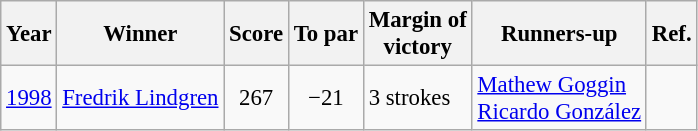<table class="wikitable" style="font-size:95%;">
<tr>
<th>Year</th>
<th>Winner</th>
<th>Score</th>
<th>To par</th>
<th>Margin of<br>victory</th>
<th>Runners-up</th>
<th>Ref.</th>
</tr>
<tr>
<td><a href='#'>1998</a></td>
<td> <a href='#'>Fredrik Lindgren</a></td>
<td align=center>267</td>
<td align=center>−21</td>
<td>3 strokes</td>
<td> <a href='#'>Mathew Goggin</a><br>  <a href='#'>Ricardo González</a></td>
<td></td>
</tr>
</table>
